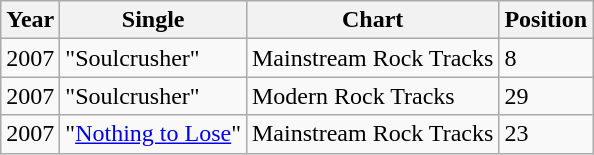<table class="wikitable">
<tr>
<th>Year</th>
<th>Single</th>
<th>Chart</th>
<th>Position</th>
</tr>
<tr>
<td>2007</td>
<td>"Soulcrusher"</td>
<td>Mainstream Rock Tracks</td>
<td>8</td>
</tr>
<tr>
<td>2007</td>
<td>"Soulcrusher"</td>
<td>Modern Rock Tracks</td>
<td>29</td>
</tr>
<tr>
<td>2007</td>
<td>"<a href='#'>Nothing to Lose</a>"</td>
<td>Mainstream Rock Tracks</td>
<td>23</td>
</tr>
</table>
